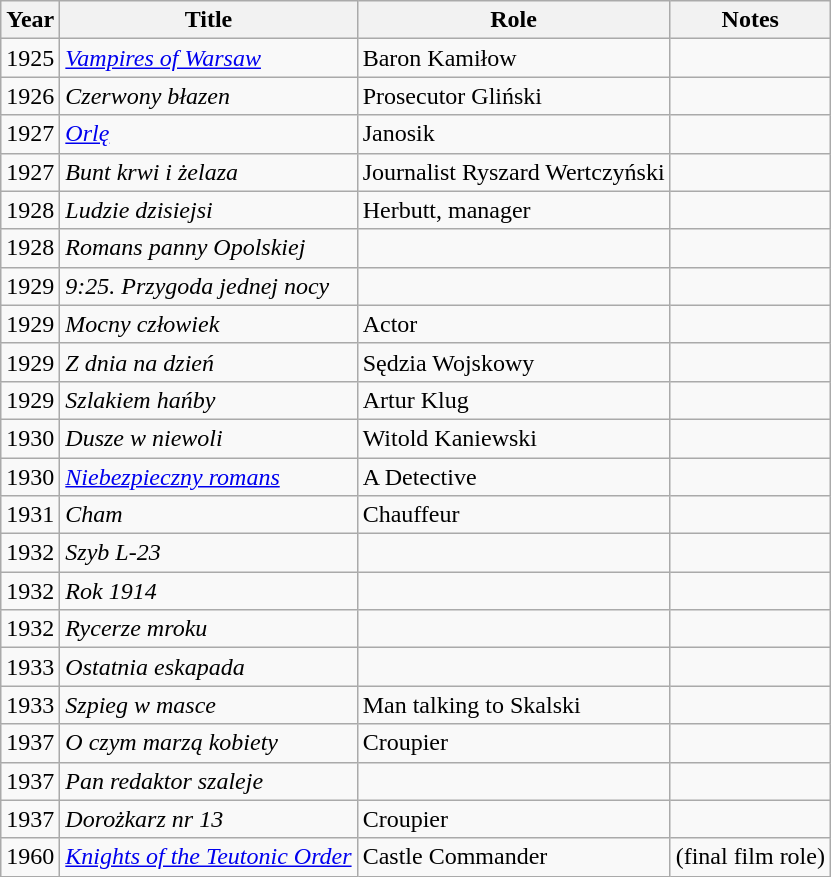<table class="wikitable">
<tr>
<th>Year</th>
<th>Title</th>
<th>Role</th>
<th>Notes</th>
</tr>
<tr>
<td>1925</td>
<td><em><a href='#'>Vampires of Warsaw</a></em></td>
<td>Baron Kamiłow</td>
<td></td>
</tr>
<tr>
<td>1926</td>
<td><em>Czerwony błazen</em></td>
<td>Prosecutor Gliński</td>
<td></td>
</tr>
<tr>
<td>1927</td>
<td><em><a href='#'>Orlę</a></em></td>
<td>Janosik</td>
<td></td>
</tr>
<tr>
<td>1927</td>
<td><em>Bunt krwi i żelaza</em></td>
<td>Journalist Ryszard Wertczyński</td>
<td></td>
</tr>
<tr>
<td>1928</td>
<td><em>Ludzie dzisiejsi</em></td>
<td>Herbutt, manager</td>
<td></td>
</tr>
<tr>
<td>1928</td>
<td><em>Romans panny Opolskiej</em></td>
<td></td>
<td></td>
</tr>
<tr>
<td>1929</td>
<td><em>9:25. Przygoda jednej nocy</em></td>
<td></td>
<td></td>
</tr>
<tr>
<td>1929</td>
<td><em>Mocny człowiek</em></td>
<td>Actor</td>
<td></td>
</tr>
<tr>
<td>1929</td>
<td><em>Z dnia na dzień</em></td>
<td>Sędzia Wojskowy</td>
<td></td>
</tr>
<tr>
<td>1929</td>
<td><em>Szlakiem hańby</em></td>
<td>Artur Klug</td>
<td></td>
</tr>
<tr>
<td>1930</td>
<td><em>Dusze w niewoli</em></td>
<td>Witold Kaniewski</td>
<td></td>
</tr>
<tr>
<td>1930</td>
<td><em><a href='#'>Niebezpieczny romans</a></em></td>
<td>A Detective</td>
<td></td>
</tr>
<tr>
<td>1931</td>
<td><em>Cham</em></td>
<td>Chauffeur</td>
<td></td>
</tr>
<tr>
<td>1932</td>
<td><em>Szyb L-23</em></td>
<td></td>
<td></td>
</tr>
<tr>
<td>1932</td>
<td><em>Rok 1914</em></td>
<td></td>
<td></td>
</tr>
<tr>
<td>1932</td>
<td><em>Rycerze mroku</em></td>
<td></td>
<td></td>
</tr>
<tr>
<td>1933</td>
<td><em>Ostatnia eskapada</em></td>
<td></td>
<td></td>
</tr>
<tr>
<td>1933</td>
<td><em>Szpieg w masce</em></td>
<td>Man talking to Skalski</td>
<td></td>
</tr>
<tr>
<td>1937</td>
<td><em>O czym marzą kobiety</em></td>
<td>Croupier</td>
<td></td>
</tr>
<tr>
<td>1937</td>
<td><em>Pan redaktor szaleje</em></td>
<td></td>
<td></td>
</tr>
<tr>
<td>1937</td>
<td><em>Dorożkarz nr 13</em></td>
<td>Croupier</td>
<td></td>
</tr>
<tr>
<td>1960</td>
<td><em><a href='#'>Knights of the Teutonic Order</a></em></td>
<td>Castle Commander</td>
<td>(final film role)</td>
</tr>
</table>
